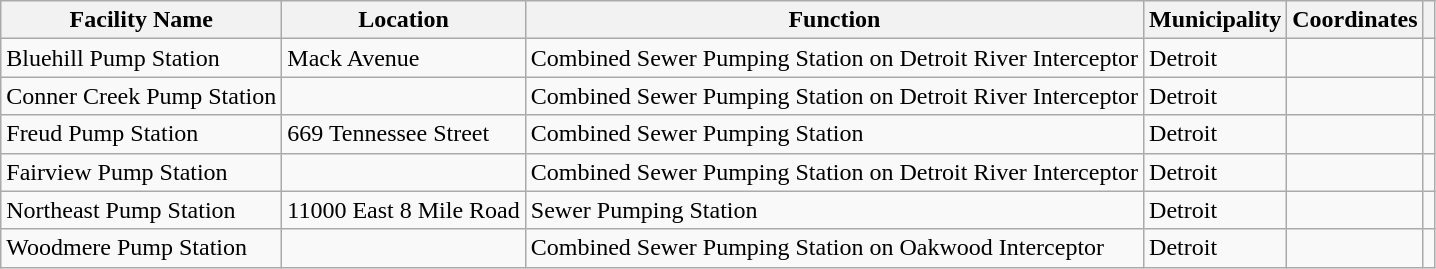<table class="wikitable">
<tr>
<th>Facility Name</th>
<th>Location</th>
<th>Function</th>
<th>Municipality</th>
<th>Coordinates</th>
<th></th>
</tr>
<tr>
<td>Bluehill Pump Station</td>
<td>Mack Avenue</td>
<td>Combined Sewer Pumping Station on Detroit River Interceptor</td>
<td>Detroit</td>
<td></td>
<td></td>
</tr>
<tr>
<td>Conner Creek Pump Station</td>
<td></td>
<td>Combined Sewer Pumping Station on Detroit River Interceptor</td>
<td>Detroit</td>
<td></td>
<td></td>
</tr>
<tr>
<td>Freud Pump Station</td>
<td>669 Tennessee Street</td>
<td>Combined Sewer Pumping Station</td>
<td>Detroit</td>
<td></td>
<td></td>
</tr>
<tr>
<td>Fairview Pump Station</td>
<td></td>
<td>Combined Sewer Pumping Station on Detroit River Interceptor</td>
<td>Detroit</td>
<td></td>
<td></td>
</tr>
<tr>
<td>Northeast Pump Station</td>
<td>11000 East 8 Mile Road</td>
<td>Sewer Pumping Station</td>
<td>Detroit</td>
<td></td>
<td></td>
</tr>
<tr>
<td>Woodmere Pump Station</td>
<td></td>
<td>Combined Sewer Pumping Station on Oakwood Interceptor</td>
<td>Detroit</td>
<td></td>
<td></td>
</tr>
</table>
